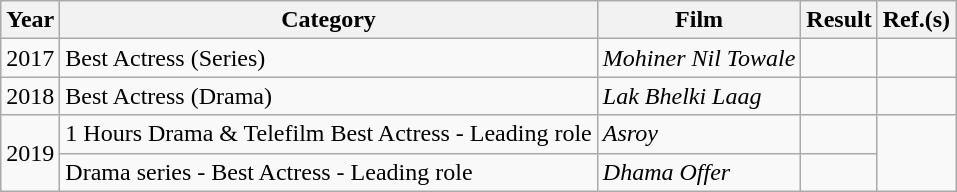<table class="wikitable sortable">
<tr style="text-align:center;">
<th>Year</th>
<th>Category</th>
<th>Film</th>
<th>Result</th>
<th>Ref.(s)</th>
</tr>
<tr>
<td>2017</td>
<td>Best Actress (Series)</td>
<td><em>Mohiner Nil Towale</em></td>
<td></td>
<td></td>
</tr>
<tr>
<td>2018</td>
<td>Best Actress (Drama)</td>
<td><em>Lak Bhelki Laag</em></td>
<td></td>
<td></td>
</tr>
<tr>
<td rowspan="2">2019</td>
<td>1 Hours Drama & Telefilm Best Actress - Leading role</td>
<td><em>Asroy</em></td>
<td></td>
<td rowspan="2"></td>
</tr>
<tr>
<td>Drama series - Best Actress - Leading role</td>
<td><em>Dhama Offer</em></td>
<td></td>
</tr>
</table>
